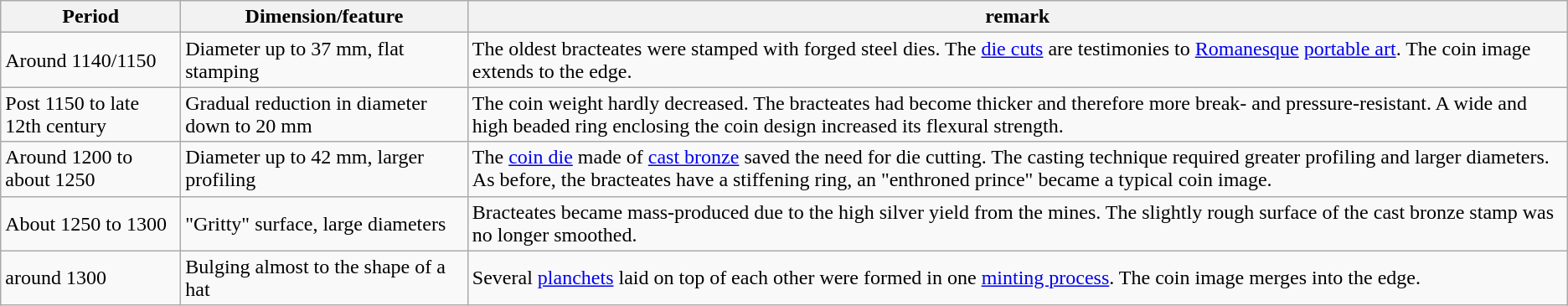<table class="wikitable">
<tr class="backgroundcolor5">
<th>Period</th>
<th>Dimension/feature</th>
<th>remark</th>
</tr>
<tr>
<td>Around 1140/1150</td>
<td>Diameter up to 37 mm, flat stamping</td>
<td>The oldest bracteates were stamped with forged steel dies. The <a href='#'>die cuts</a> are testimonies to <a href='#'>Romanesque</a> <a href='#'>portable art</a>. The coin image extends to the edge.</td>
</tr>
<tr>
<td>Post 1150 to late 12th century</td>
<td>Gradual reduction in diameter down to 20 mm</td>
<td>The coin weight hardly decreased. The bracteates had become thicker and therefore more break- and pressure-resistant. A wide and high beaded ring enclosing the coin design increased its flexural strength.</td>
</tr>
<tr>
<td>Around 1200 to about 1250</td>
<td>Diameter up to 42 mm, larger profiling</td>
<td>The <a href='#'>coin die</a> made of <a href='#'>cast bronze</a> saved the need for die cutting. The casting technique required greater profiling and larger diameters. As before, the bracteates have a stiffening ring, an "enthroned prince" became a typical coin image.</td>
</tr>
<tr>
<td>About 1250 to 1300</td>
<td>"Gritty" surface, large diameters</td>
<td>Bracteates became mass-produced due to the high silver yield from the mines. The slightly rough surface of the cast bronze stamp was no longer smoothed.</td>
</tr>
<tr>
<td>around 1300</td>
<td>Bulging almost to the shape of a hat</td>
<td>Several <a href='#'>planchets</a> laid on top of each other were formed in one <a href='#'>minting process</a>. The coin image merges into the edge.</td>
</tr>
</table>
